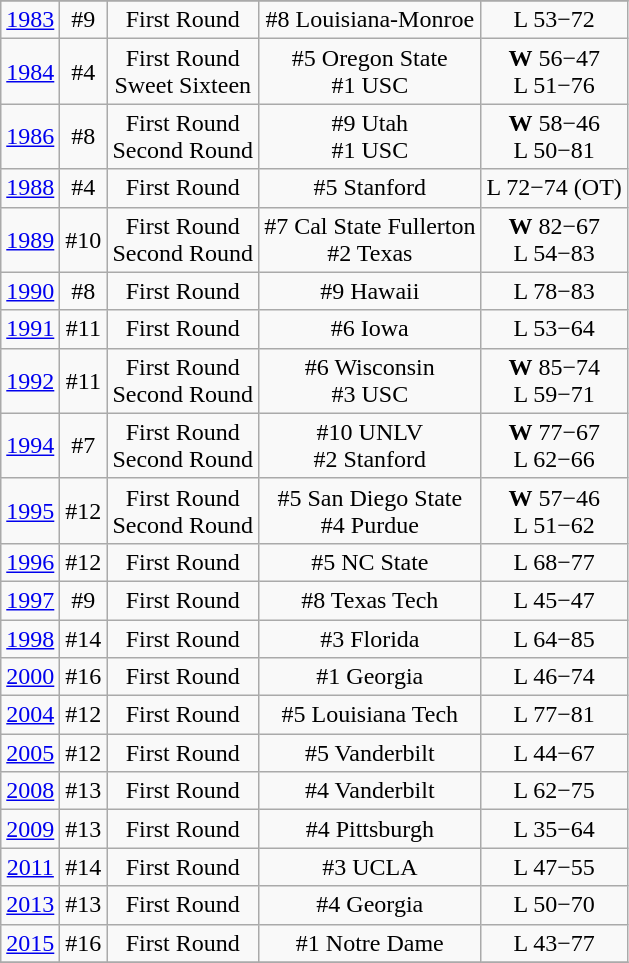<table class="wikitable" style="text-align:center">
<tr>
</tr>
<tr>
<td rowspan=1><a href='#'>1983</a></td>
<td>#9</td>
<td>First Round</td>
<td>#8 Louisiana-Monroe</td>
<td>L 53−72</td>
</tr>
<tr style="text-align:center;">
<td rowspan=1><a href='#'>1984</a></td>
<td>#4</td>
<td>First Round<br>Sweet Sixteen</td>
<td>#5 Oregon State<br>#1 USC</td>
<td><strong>W</strong> 56−47<br>L 51−76</td>
</tr>
<tr style="text-align:center;">
<td rowspan=1><a href='#'>1986</a></td>
<td>#8</td>
<td>First Round<br>Second Round</td>
<td>#9 Utah<br>#1 USC</td>
<td><strong>W</strong> 58−46<br>L 50−81</td>
</tr>
<tr style="text-align:center;">
<td rowspan=1><a href='#'>1988</a></td>
<td>#4</td>
<td>First Round</td>
<td>#5 Stanford</td>
<td>L 72−74 (OT)</td>
</tr>
<tr style="text-align:center;">
<td rowspan=1><a href='#'>1989</a></td>
<td>#10</td>
<td>First Round<br>Second Round</td>
<td>#7 Cal State Fullerton<br>#2 Texas</td>
<td><strong>W</strong> 82−67<br>L 54−83</td>
</tr>
<tr style="text-align:center;">
<td rowspan=1><a href='#'>1990</a></td>
<td>#8</td>
<td>First Round</td>
<td>#9 Hawaii</td>
<td>L 78−83</td>
</tr>
<tr style="text-align:center;">
<td rowspan=1><a href='#'>1991</a></td>
<td>#11</td>
<td>First Round</td>
<td>#6 Iowa</td>
<td>L 53−64</td>
</tr>
<tr style="text-align:center;">
<td rowspan=1><a href='#'>1992</a></td>
<td>#11</td>
<td>First Round<br>Second Round</td>
<td>#6 Wisconsin<br>#3 USC</td>
<td><strong>W</strong> 85−74<br>L 59−71</td>
</tr>
<tr style="text-align:center;">
<td rowspan=1><a href='#'>1994</a></td>
<td>#7</td>
<td>First Round<br>Second Round</td>
<td>#10 UNLV<br>#2 Stanford</td>
<td><strong>W</strong> 77−67<br>L 62−66</td>
</tr>
<tr style="text-align:center;">
<td rowspan=1><a href='#'>1995</a></td>
<td>#12</td>
<td>First Round<br>Second Round</td>
<td>#5 San Diego State<br>#4 Purdue</td>
<td><strong>W</strong> 57−46<br>L 51−62</td>
</tr>
<tr style="text-align:center;">
<td rowspan=1><a href='#'>1996</a></td>
<td>#12</td>
<td>First Round</td>
<td>#5 NC State</td>
<td>L 68−77</td>
</tr>
<tr style="text-align:center;">
<td rowspan=1><a href='#'>1997</a></td>
<td>#9</td>
<td>First Round</td>
<td>#8 Texas Tech</td>
<td>L 45−47</td>
</tr>
<tr style="text-align:center;">
<td rowspan=1><a href='#'>1998</a></td>
<td>#14</td>
<td>First Round</td>
<td>#3 Florida</td>
<td>L 64−85</td>
</tr>
<tr style="text-align:center;">
<td rowspan=1><a href='#'>2000</a></td>
<td>#16</td>
<td>First Round</td>
<td>#1 Georgia</td>
<td>L 46−74</td>
</tr>
<tr style="text-align:center;">
<td rowspan=1><a href='#'>2004</a></td>
<td>#12</td>
<td>First Round</td>
<td>#5 Louisiana Tech</td>
<td>L 77−81</td>
</tr>
<tr style="text-align:center;">
<td rowspan=1><a href='#'>2005</a></td>
<td>#12</td>
<td>First Round</td>
<td>#5 Vanderbilt</td>
<td>L 44−67</td>
</tr>
<tr style="text-align:center;">
<td rowspan=1><a href='#'>2008</a></td>
<td>#13</td>
<td>First Round</td>
<td>#4 Vanderbilt</td>
<td>L 62−75</td>
</tr>
<tr style="text-align:center;">
<td rowspan=1><a href='#'>2009</a></td>
<td>#13</td>
<td>First Round</td>
<td>#4 Pittsburgh</td>
<td>L 35−64</td>
</tr>
<tr style="text-align:center;">
<td rowspan=1><a href='#'>2011</a></td>
<td>#14</td>
<td>First Round</td>
<td>#3 UCLA</td>
<td>L 47−55</td>
</tr>
<tr style="text-align:center;">
<td rowspan=1><a href='#'>2013</a></td>
<td>#13</td>
<td>First Round</td>
<td>#4 Georgia</td>
<td>L 50−70</td>
</tr>
<tr style="text-align:center;">
<td rowspan=1><a href='#'>2015</a></td>
<td>#16</td>
<td>First Round</td>
<td>#1 Notre Dame</td>
<td>L 43−77</td>
</tr>
<tr style="text-align:center;">
</tr>
</table>
